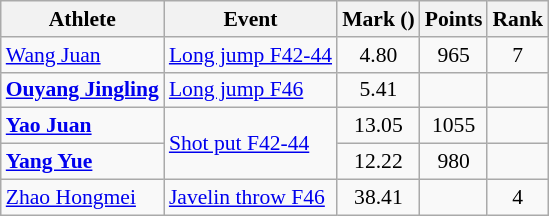<table class="wikitable" style="text-align: center; font-size:90%">
<tr>
<th>Athlete</th>
<th>Event</th>
<th>Mark ()</th>
<th>Points</th>
<th>Rank</th>
</tr>
<tr>
<td align=left><a href='#'>Wang Juan</a></td>
<td align=left><a href='#'>Long jump F42-44</a></td>
<td>4.80 </td>
<td>965</td>
<td>7</td>
</tr>
<tr>
<td align=left><strong><a href='#'>Ouyang Jingling</a></strong></td>
<td align=left><a href='#'>Long jump F46</a></td>
<td>5.41 </td>
<td></td>
<td></td>
</tr>
<tr>
<td align=left><strong><a href='#'>Yao Juan</a></strong></td>
<td align=left rowspan=2><a href='#'>Shot put F42-44</a></td>
<td>13.05 </td>
<td>1055</td>
<td></td>
</tr>
<tr>
<td align=left><strong><a href='#'>Yang Yue</a></strong></td>
<td>12.22</td>
<td>980</td>
<td></td>
</tr>
<tr>
<td align=left><a href='#'>Zhao Hongmei</a></td>
<td align=left><a href='#'>Javelin throw F46</a></td>
<td>38.41 </td>
<td></td>
<td>4</td>
</tr>
</table>
